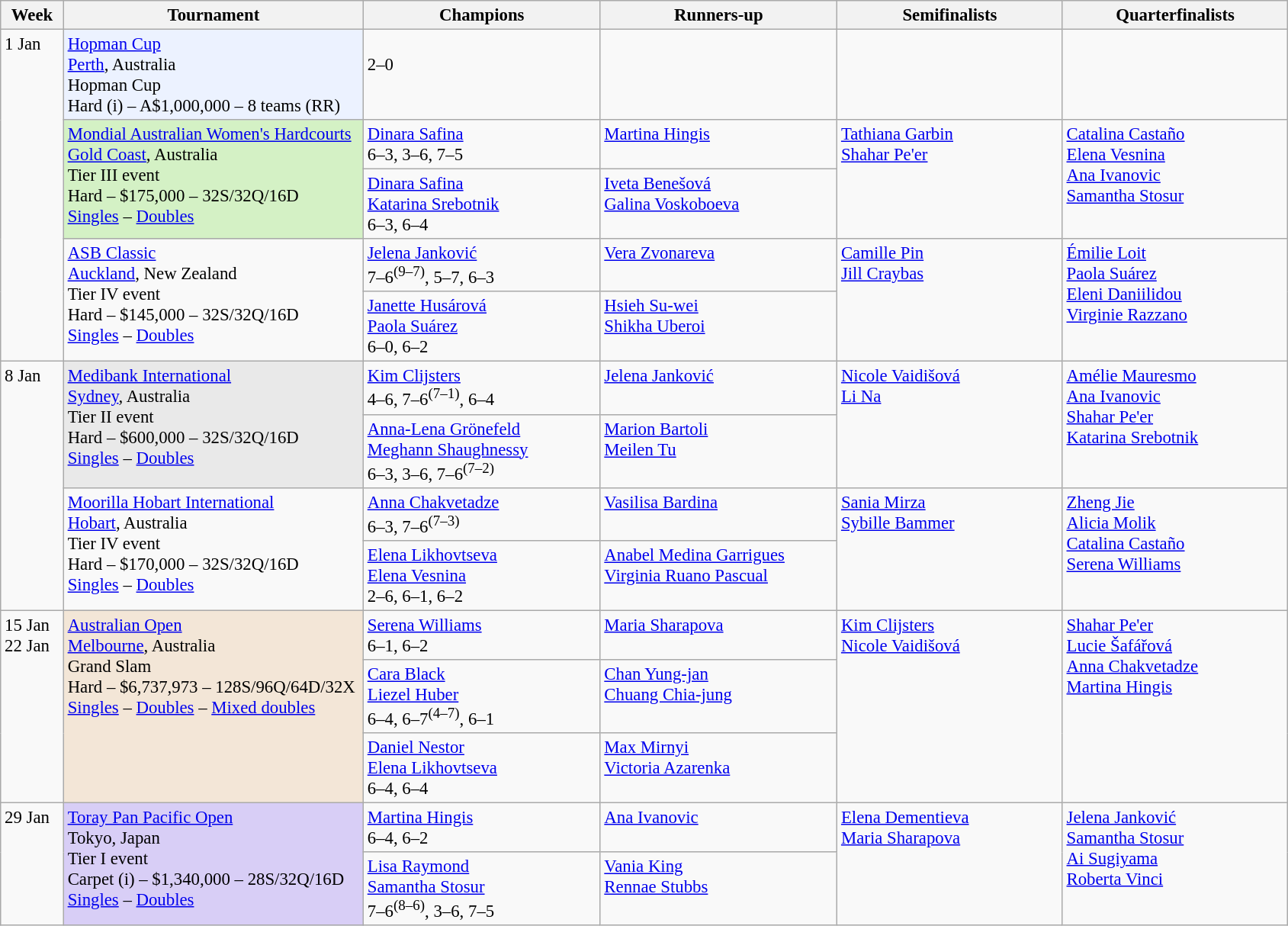<table class=wikitable style=font-size:95%>
<tr>
<th style="width:48px;">Week</th>
<th style="width:255px;">Tournament</th>
<th style="width:200px;">Champions</th>
<th style="width:200px;">Runners-up</th>
<th style="width:190px;">Semifinalists</th>
<th style="width:190px;">Quarterfinalists</th>
</tr>
<tr valign=top>
<td rowspan=5>1 Jan</td>
<td bgcolor=#ECF2FF><a href='#'>Hopman Cup</a><br><a href='#'>Perth</a>, Australia<br>Hopman Cup<br>Hard (i) – A$1,000,000 – 8 teams (RR)</td>
<td><br>2–0</td>
<td></td>
<td><br><br></td>
<td><br><br></td>
</tr>
<tr valign="top">
<td rowspan=2 bgcolor="#d4f1c5"><a href='#'>Mondial Australian Women's Hardcourts</a><br> <a href='#'>Gold Coast</a>, Australia <br>Tier III event <br> Hard – $175,000 – 32S/32Q/16D<br><a href='#'>Singles</a> – <a href='#'>Doubles</a></td>
<td> <a href='#'>Dinara Safina</a> <br>6–3, 3–6,  7–5</td>
<td> <a href='#'>Martina Hingis</a></td>
<td rowspan=2>  <a href='#'>Tathiana Garbin</a><br> <a href='#'>Shahar Pe'er</a></td>
<td rowspan=2> <a href='#'>Catalina Castaño</a><br> <a href='#'>Elena Vesnina</a><br> <a href='#'>Ana Ivanovic</a><br> <a href='#'>Samantha Stosur</a></td>
</tr>
<tr valign="top">
<td> <a href='#'>Dinara Safina</a> <br>  <a href='#'>Katarina Srebotnik</a> <br>  6–3,  6–4</td>
<td> <a href='#'>Iveta Benešová</a> <br>  <a href='#'>Galina Voskoboeva</a></td>
</tr>
<tr valign="top">
<td rowspan=2><a href='#'>ASB Classic</a><br> <a href='#'>Auckland</a>, New Zealand <br>Tier IV event<br>Hard – $145,000 – 32S/32Q/16D<br><a href='#'>Singles</a> – <a href='#'>Doubles</a></td>
<td> <a href='#'>Jelena Janković</a> <br> 7–6<sup>(9–7)</sup>,  5–7,  6–3</td>
<td> <a href='#'>Vera Zvonareva</a></td>
<td rowspan=2> <a href='#'>Camille Pin</a><br> <a href='#'>Jill Craybas</a></td>
<td rowspan=2> <a href='#'>Émilie Loit</a><br> <a href='#'>Paola Suárez</a><br> <a href='#'>Eleni Daniilidou</a><br> <a href='#'>Virginie Razzano</a></td>
</tr>
<tr valign="top">
<td> <a href='#'>Janette Husárová</a> <br>  <a href='#'>Paola Suárez</a> <br>  6–0,  6–2</td>
<td> <a href='#'>Hsieh Su-wei</a> <br>  <a href='#'>Shikha Uberoi</a></td>
</tr>
<tr valign="top">
<td rowspan=4>8 Jan</td>
<td rowspan=2 bgcolor="#e9e9e9"><a href='#'>Medibank International</a><br> <a href='#'>Sydney</a>, Australia<br>Tier II event <br> Hard – $600,000 – 32S/32Q/16D<br><a href='#'>Singles</a> – <a href='#'>Doubles</a></td>
<td> <a href='#'>Kim Clijsters</a> <br> 4–6, 7–6<sup>(7–1)</sup>, 6–4</td>
<td> <a href='#'>Jelena Janković</a></td>
<td rowspan=2> <a href='#'>Nicole Vaidišová</a><br> <a href='#'>Li Na</a></td>
<td rowspan=2> <a href='#'>Amélie Mauresmo</a><br> <a href='#'>Ana Ivanovic</a><br> <a href='#'>Shahar Pe'er</a><br> <a href='#'>Katarina Srebotnik</a></td>
</tr>
<tr valign="top">
<td> <a href='#'>Anna-Lena Grönefeld</a> <br>  <a href='#'>Meghann Shaughnessy</a> <br>  6–3,  3–6,  7–6<sup>(7–2)</sup></td>
<td> <a href='#'>Marion Bartoli</a> <br>  <a href='#'>Meilen Tu</a></td>
</tr>
<tr valign="top">
<td rowspan=2><a href='#'>Moorilla Hobart International</a><br> <a href='#'>Hobart</a>, Australia<br>Tier IV event <br> Hard – $170,000 – 32S/32Q/16D<br> <a href='#'>Singles</a> – <a href='#'>Doubles</a></td>
<td> <a href='#'>Anna Chakvetadze</a> <br> 6–3,  7–6<sup>(7–3)</sup></td>
<td> <a href='#'>Vasilisa Bardina</a></td>
<td rowspan=2> <a href='#'>Sania Mirza</a><br> <a href='#'>Sybille Bammer</a></td>
<td rowspan=2> <a href='#'>Zheng Jie</a> <br>  <a href='#'>Alicia Molik</a><br>  <a href='#'>Catalina Castaño</a><br> <a href='#'>Serena Williams</a></td>
</tr>
<tr valign="top">
<td> <a href='#'>Elena Likhovtseva</a> <br>  <a href='#'>Elena Vesnina</a> <br>  2–6,  6–1,  6–2</td>
<td> <a href='#'>Anabel Medina Garrigues</a> <br>  <a href='#'>Virginia Ruano Pascual</a></td>
</tr>
<tr valign="top">
<td rowspan=3>15 Jan<br>22 Jan</td>
<td rowspan=3 bgcolor=#F3E6D7><a href='#'>Australian Open</a> <br> <a href='#'>Melbourne</a>, Australia <br>Grand Slam<br>Hard – $6,737,973 – 128S/96Q/64D/32X<br><a href='#'>Singles</a> – <a href='#'>Doubles</a> – <a href='#'>Mixed doubles</a></td>
<td> <a href='#'>Serena Williams</a>  <br>  6–1,  6–2</td>
<td> <a href='#'>Maria Sharapova</a></td>
<td rowspan=3> <a href='#'>Kim Clijsters</a><br> <a href='#'>Nicole Vaidišová</a></td>
<td rowspan=3> <a href='#'>Shahar Pe'er</a> <br> <a href='#'>Lucie Šafářová</a> <br> <a href='#'>Anna Chakvetadze</a> <br> <a href='#'>Martina Hingis</a></td>
</tr>
<tr valign="top">
<td> <a href='#'>Cara Black</a> <br>  <a href='#'>Liezel Huber</a>  <br>  6–4,  6–7<sup>(4–7)</sup>,  6–1</td>
<td> <a href='#'>Chan Yung-jan</a> <br>  <a href='#'>Chuang Chia-jung</a></td>
</tr>
<tr valign="top">
<td> <a href='#'>Daniel Nestor</a> <br>  <a href='#'>Elena Likhovtseva</a> <br> 6–4,  6–4</td>
<td> <a href='#'>Max Mirnyi</a> <br>  <a href='#'>Victoria Azarenka</a></td>
</tr>
<tr valign="top">
<td rowspan=2>29 Jan</td>
<td rowspan=2 bgcolor="#d8cef6"><a href='#'>Toray Pan Pacific Open</a><br> Tokyo, Japan<br>Tier I event <br> Carpet (i) – $1,340,000 – 28S/32Q/16D<br><a href='#'>Singles</a> – <a href='#'>Doubles</a></td>
<td> <a href='#'>Martina Hingis</a> <br> 6–4,  6–2</td>
<td> <a href='#'>Ana Ivanovic</a></td>
<td rowspan=2> <a href='#'>Elena Dementieva</a><br> <a href='#'>Maria Sharapova</a></td>
<td rowspan=2> <a href='#'>Jelena Janković</a> <br>  <a href='#'>Samantha Stosur</a><br>  <a href='#'>Ai Sugiyama</a><br> <a href='#'>Roberta Vinci</a></td>
</tr>
<tr valign="top">
<td> <a href='#'>Lisa Raymond</a> <br>  <a href='#'>Samantha Stosur</a> <br>  7–6<sup>(8–6)</sup>,  3–6,  7–5</td>
<td> <a href='#'>Vania King</a> <br>  <a href='#'>Rennae Stubbs</a></td>
</tr>
</table>
